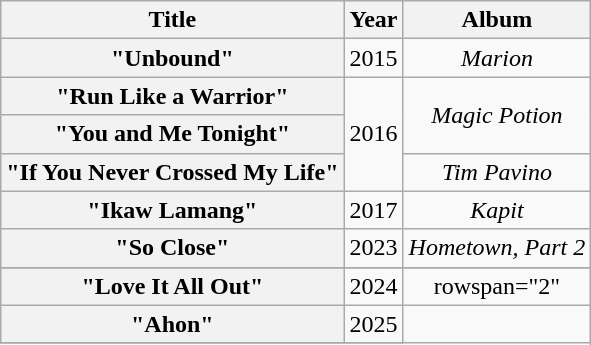<table class="wikitable plainrowheaders" style="text-align:center;">
<tr>
<th scope="col">Title</th>
<th scope="col">Year</th>
<th scope="col">Album</th>
</tr>
<tr>
<th scope="row">"Unbound"<br></th>
<td>2015</td>
<td><em>Marion</em></td>
</tr>
<tr>
<th scope="row">"Run Like a Warrior"<br></th>
<td rowspan="3">2016</td>
<td rowspan="2"><em>Magic Potion</em></td>
</tr>
<tr>
<th scope="row">"You and Me Tonight"<br></th>
</tr>
<tr>
<th scope="row">"If You Never Crossed My Life"<br></th>
<td><em>Tim Pavino</em></td>
</tr>
<tr>
<th scope="row">"Ikaw Lamang"<br></th>
<td>2017</td>
<td><em>Kapit</em></td>
</tr>
<tr>
<th scope="row">"So Close"<br></th>
<td>2023</td>
<td><em>Hometown, Part 2</em></td>
</tr>
<tr>
</tr>
<tr>
<th scope="row">"Love It All Out"<br></th>
<td>2024</td>
<td>rowspan="2" </td>
</tr>
<tr>
<th scope="row">"Ahon"<br></th>
<td>2025</td>
</tr>
<tr>
</tr>
</table>
